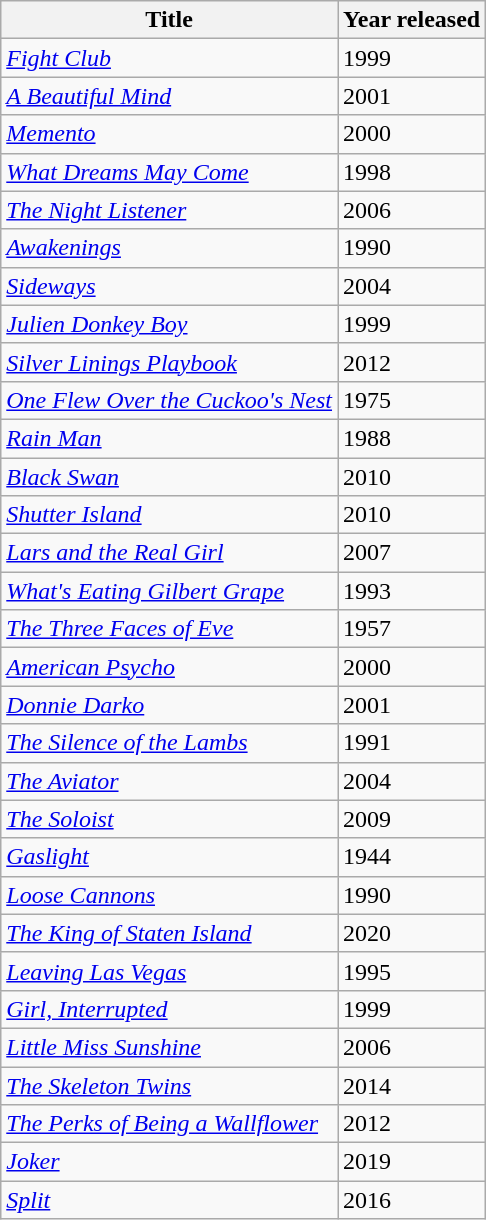<table class="wikitable sortable">
<tr>
<th>Title</th>
<th>Year released</th>
</tr>
<tr>
<td><em><a href='#'>Fight Club</a></em></td>
<td>1999</td>
</tr>
<tr>
<td><em><a href='#'>A Beautiful Mind</a></em></td>
<td>2001</td>
</tr>
<tr>
<td><em><a href='#'>Memento</a></em></td>
<td>2000</td>
</tr>
<tr>
<td><em><a href='#'>What Dreams May Come</a></em></td>
<td>1998</td>
</tr>
<tr>
<td><em><a href='#'>The Night Listener</a></em></td>
<td>2006</td>
</tr>
<tr>
<td><em><a href='#'>Awakenings</a></em></td>
<td>1990</td>
</tr>
<tr>
<td><em><a href='#'>Sideways</a></em></td>
<td>2004</td>
</tr>
<tr>
<td><em><a href='#'>Julien Donkey Boy</a></em></td>
<td>1999</td>
</tr>
<tr>
<td><em><a href='#'>Silver Linings Playbook</a></em></td>
<td>2012</td>
</tr>
<tr>
<td><em><a href='#'>One Flew Over the Cuckoo's Nest</a></em></td>
<td>1975</td>
</tr>
<tr>
<td><em><a href='#'>Rain Man</a></em></td>
<td>1988</td>
</tr>
<tr>
<td><em><a href='#'>Black Swan</a></em></td>
<td>2010</td>
</tr>
<tr>
<td><em><a href='#'>Shutter Island</a></em></td>
<td>2010</td>
</tr>
<tr>
<td><em><a href='#'>Lars and the Real Girl</a></em></td>
<td>2007</td>
</tr>
<tr>
<td><em><a href='#'>What's Eating Gilbert Grape</a></em></td>
<td>1993</td>
</tr>
<tr>
<td><em><a href='#'>The Three Faces of Eve</a></em></td>
<td>1957</td>
</tr>
<tr>
<td><em><a href='#'>American Psycho</a></em></td>
<td>2000</td>
</tr>
<tr>
<td><em><a href='#'>Donnie Darko</a></em></td>
<td>2001</td>
</tr>
<tr>
<td><em><a href='#'>The Silence of the Lambs</a></em></td>
<td>1991</td>
</tr>
<tr>
<td><em><a href='#'>The Aviator</a></em></td>
<td>2004</td>
</tr>
<tr>
<td><em><a href='#'>The Soloist</a></em></td>
<td>2009</td>
</tr>
<tr>
<td><a href='#'><em>Gaslight</em></a></td>
<td>1944</td>
</tr>
<tr>
<td><em><a href='#'>Loose Cannons</a></em></td>
<td>1990</td>
</tr>
<tr>
<td><em><a href='#'>The King of Staten Island</a></em></td>
<td>2020</td>
</tr>
<tr>
<td><em><a href='#'>Leaving Las Vegas</a></em></td>
<td>1995</td>
</tr>
<tr>
<td><em><a href='#'>Girl, Interrupted</a></em></td>
<td>1999</td>
</tr>
<tr>
<td><em><a href='#'>Little Miss Sunshine</a></em></td>
<td>2006</td>
</tr>
<tr>
<td><em><a href='#'>The Skeleton Twins</a></em></td>
<td>2014</td>
</tr>
<tr>
<td><em><a href='#'>The Perks of Being a Wallflower</a></em></td>
<td>2012</td>
</tr>
<tr>
<td><em><a href='#'>Joker</a></em></td>
<td>2019</td>
</tr>
<tr>
<td><em><a href='#'>Split</a></em></td>
<td>2016</td>
</tr>
</table>
